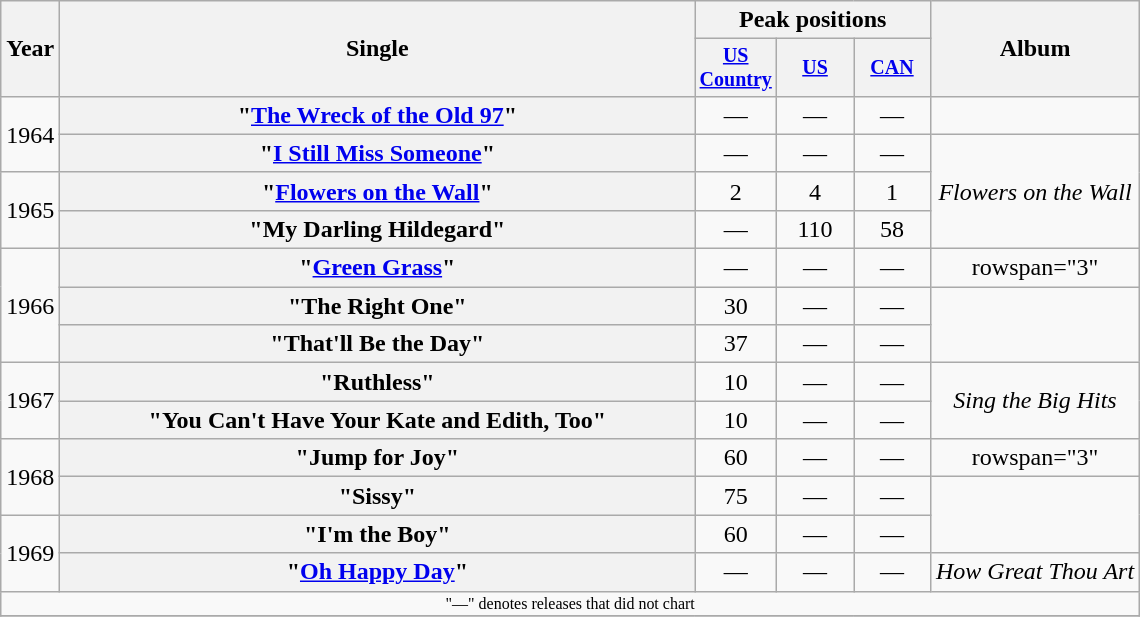<table class="wikitable plainrowheaders" style="text-align:center;">
<tr>
<th rowspan="2">Year</th>
<th rowspan="2" style="width:26em;">Single</th>
<th colspan="3">Peak positions</th>
<th rowspan="2">Album</th>
</tr>
<tr style="font-size:smaller;">
<th width="45"><a href='#'>US Country</a><br></th>
<th width="45"><a href='#'>US</a><br></th>
<th width="45"><a href='#'>CAN</a><br></th>
</tr>
<tr>
<td rowspan="2">1964</td>
<th scope="row">"<a href='#'>The Wreck of the Old 97</a>"</th>
<td>—</td>
<td>—</td>
<td>—</td>
<td></td>
</tr>
<tr>
<th scope="row">"<a href='#'>I Still Miss Someone</a>"</th>
<td>—</td>
<td>—</td>
<td>—</td>
<td rowspan="3"><em>Flowers on the Wall</em></td>
</tr>
<tr>
<td rowspan="2">1965</td>
<th scope="row">"<a href='#'>Flowers on the Wall</a>"</th>
<td>2</td>
<td>4</td>
<td>1</td>
</tr>
<tr>
<th scope="row">"My Darling Hildegard"</th>
<td>—</td>
<td>110</td>
<td>58</td>
</tr>
<tr>
<td rowspan="3">1966</td>
<th scope="row">"<a href='#'>Green Grass</a>"</th>
<td>—</td>
<td>—</td>
<td>—</td>
<td>rowspan="3" </td>
</tr>
<tr>
<th scope="row">"The Right One"</th>
<td>30</td>
<td>—</td>
<td>—</td>
</tr>
<tr>
<th scope="row">"That'll Be the Day"</th>
<td>37</td>
<td>—</td>
<td>—</td>
</tr>
<tr>
<td rowspan="2">1967</td>
<th scope="row">"Ruthless"</th>
<td>10</td>
<td>—</td>
<td>—</td>
<td rowspan="2"><em>Sing the Big Hits</em></td>
</tr>
<tr>
<th scope="row">"You Can't Have Your Kate and Edith, Too"</th>
<td>10</td>
<td>—</td>
<td>—</td>
</tr>
<tr>
<td rowspan="2">1968</td>
<th scope="row">"Jump for Joy"</th>
<td>60</td>
<td>—</td>
<td>—</td>
<td>rowspan="3" </td>
</tr>
<tr>
<th scope="row">"Sissy"</th>
<td>75</td>
<td>—</td>
<td>—</td>
</tr>
<tr>
<td rowspan="2">1969</td>
<th scope="row">"I'm the Boy"</th>
<td>60</td>
<td>—</td>
<td>—</td>
</tr>
<tr>
<th scope="row">"<a href='#'>Oh Happy Day</a>"</th>
<td>—</td>
<td>—</td>
<td>—</td>
<td><em>How Great Thou Art</em></td>
</tr>
<tr>
<td colspan="6" style="font-size: 8pt">"—" denotes releases that did not chart</td>
</tr>
<tr>
</tr>
</table>
